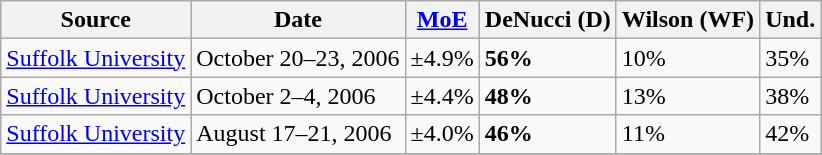<table class=wikitable>
<tr>
<th>Source</th>
<th>Date</th>
<th><a href='#'>MoE</a></th>
<th>DeNucci (D)</th>
<th>Wilson (WF)</th>
<th>Und.</th>
</tr>
<tr>
<td><a href='#'>Suffolk University</a></td>
<td>October 20–23, 2006</td>
<td>±4.9%</td>
<td><strong>56%</strong></td>
<td>10%</td>
<td>35%</td>
</tr>
<tr>
<td><a href='#'>Suffolk University</a></td>
<td>October 2–4, 2006</td>
<td>±4.4%</td>
<td><strong>48%</strong></td>
<td>13%</td>
<td>38%</td>
</tr>
<tr>
<td><a href='#'>Suffolk University</a></td>
<td>August 17–21, 2006</td>
<td>±4.0%</td>
<td><strong>46%</strong></td>
<td>11%</td>
<td>42%</td>
</tr>
<tr>
</tr>
</table>
